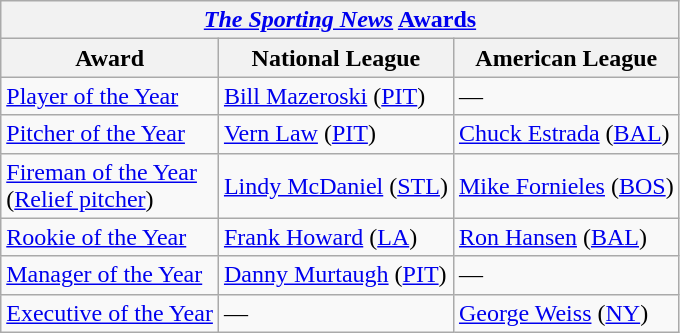<table class="wikitable">
<tr>
<th colspan="3"><em><a href='#'>The Sporting News</a></em> <a href='#'>Awards</a></th>
</tr>
<tr>
<th>Award</th>
<th>National League</th>
<th>American League</th>
</tr>
<tr>
<td><a href='#'>Player of the Year</a></td>
<td><a href='#'>Bill Mazeroski</a> (<a href='#'>PIT</a>)</td>
<td>—</td>
</tr>
<tr>
<td><a href='#'>Pitcher of the Year</a></td>
<td><a href='#'>Vern Law</a> (<a href='#'>PIT</a>)</td>
<td><a href='#'>Chuck Estrada</a> (<a href='#'>BAL</a>)</td>
</tr>
<tr>
<td><a href='#'>Fireman of the Year</a><br>(<a href='#'>Relief pitcher</a>)</td>
<td><a href='#'>Lindy McDaniel</a> (<a href='#'>STL</a>)</td>
<td><a href='#'>Mike Fornieles</a> (<a href='#'>BOS</a>)</td>
</tr>
<tr>
<td><a href='#'>Rookie of the Year</a></td>
<td><a href='#'>Frank Howard</a> (<a href='#'>LA</a>)</td>
<td><a href='#'>Ron Hansen</a> (<a href='#'>BAL</a>)</td>
</tr>
<tr>
<td><a href='#'>Manager of the Year</a></td>
<td><a href='#'>Danny Murtaugh</a> (<a href='#'>PIT</a>)</td>
<td>—</td>
</tr>
<tr>
<td><a href='#'>Executive of the Year</a></td>
<td>—</td>
<td><a href='#'>George Weiss</a> (<a href='#'>NY</a>)</td>
</tr>
</table>
